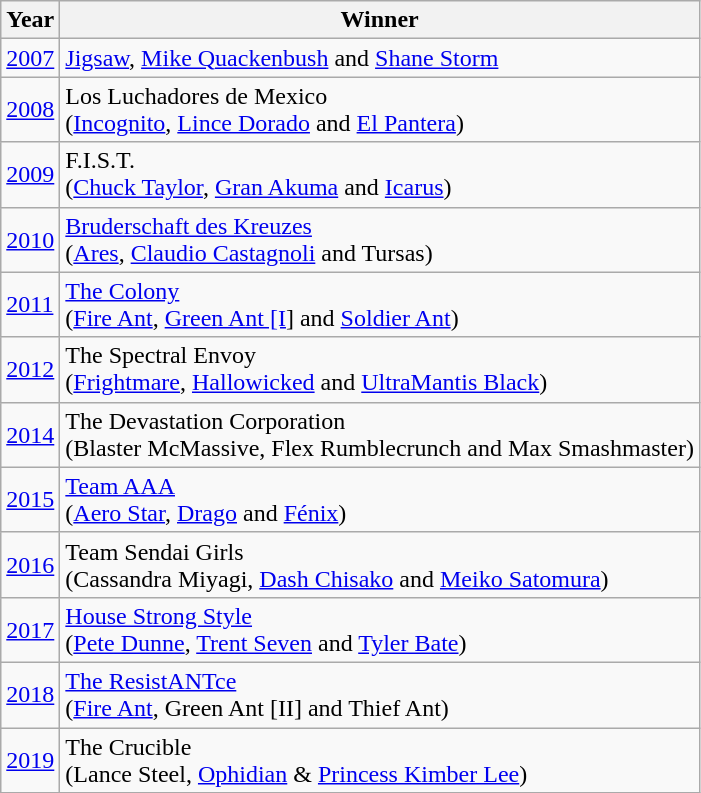<table class="wikitable sortable">
<tr>
<th>Year</th>
<th>Winner</th>
</tr>
<tr>
<td><a href='#'>2007</a></td>
<td><a href='#'>Jigsaw</a>, <a href='#'>Mike Quackenbush</a> and <a href='#'>Shane Storm</a></td>
</tr>
<tr>
<td><a href='#'>2008</a></td>
<td>Los Luchadores de Mexico<br>(<a href='#'>Incognito</a>, <a href='#'>Lince Dorado</a> and <a href='#'>El Pantera</a>)</td>
</tr>
<tr>
<td><a href='#'>2009</a></td>
<td>F.I.S.T.<br>(<a href='#'>Chuck Taylor</a>, <a href='#'>Gran Akuma</a> and <a href='#'>Icarus</a>)</td>
</tr>
<tr>
<td><a href='#'>2010</a></td>
<td><a href='#'>Bruderschaft des Kreuzes</a><br>(<a href='#'>Ares</a>, <a href='#'>Claudio Castagnoli</a> and Tursas)</td>
</tr>
<tr>
<td><a href='#'>2011</a></td>
<td><a href='#'>The Colony</a><br>(<a href='#'>Fire Ant</a>, <a href='#'>Green Ant [I</a>] and <a href='#'>Soldier Ant</a>)</td>
</tr>
<tr>
<td><a href='#'>2012</a></td>
<td>The Spectral Envoy<br>(<a href='#'>Frightmare</a>, <a href='#'>Hallowicked</a> and <a href='#'>UltraMantis Black</a>)</td>
</tr>
<tr>
<td><a href='#'>2014</a></td>
<td>The Devastation Corporation<br>(Blaster McMassive, Flex Rumblecrunch and Max Smashmaster)</td>
</tr>
<tr>
<td><a href='#'>2015</a></td>
<td><a href='#'>Team AAA</a><br>(<a href='#'>Aero Star</a>, <a href='#'>Drago</a> and <a href='#'>Fénix</a>)</td>
</tr>
<tr>
<td><a href='#'>2016</a></td>
<td>Team Sendai Girls<br>(Cassandra Miyagi, <a href='#'>Dash Chisako</a> and <a href='#'>Meiko Satomura</a>)</td>
</tr>
<tr>
<td><a href='#'>2017</a></td>
<td><a href='#'>House Strong Style</a><br>(<a href='#'>Pete Dunne</a>, <a href='#'>Trent Seven</a> and <a href='#'>Tyler Bate</a>)</td>
</tr>
<tr>
<td><a href='#'>2018</a></td>
<td><a href='#'>The ResistANTce</a><br>(<a href='#'>Fire Ant</a>, Green Ant [II] and Thief Ant)</td>
</tr>
<tr>
<td><a href='#'>2019</a></td>
<td>The Crucible<br>(Lance Steel, <a href='#'>Ophidian</a> & <a href='#'>Princess Kimber Lee</a>)</td>
</tr>
</table>
